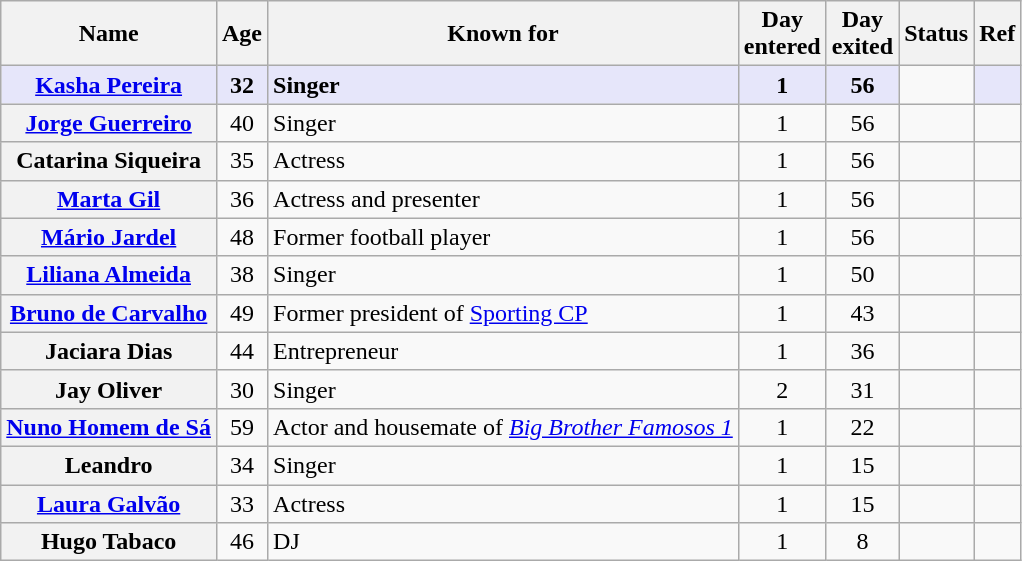<table class="wikitable sortable">
<tr>
<th>Name</th>
<th>Age</th>
<th>Known for</th>
<th>Day<br>entered</th>
<th>Day<br>exited</th>
<th>Status</th>
<th>Ref</th>
</tr>
<tr>
<td style="text-align:center" bgcolor="E6E6FA"><strong><a href='#'>Kasha Pereira</a></strong></td>
<td style="text-align:center" bgcolor="E6E6FA"><strong>32</strong></td>
<td bgcolor="E6E6FA"><strong>Singer</strong></td>
<td style="text-align:center" bgcolor="E6E6FA"><strong>1</strong></td>
<td style="text-align:center" bgcolor="E6E6FA"><strong>56</strong></td>
<td></td>
<td style="text-align: center" bgcolor="E6E6FA"></td>
</tr>
<tr>
<th><a href='#'>Jorge Guerreiro</a></th>
<td style="text-align:center">40</td>
<td>Singer</td>
<td style="text-align:center">1</td>
<td style="text-align:center">56</td>
<td></td>
<td style="text-align: center"></td>
</tr>
<tr>
<th>Catarina Siqueira</th>
<td style="text-align:center">35</td>
<td>Actress</td>
<td style="text-align:center">1</td>
<td style="text-align:center">56</td>
<td></td>
<td style="text-align: center"></td>
</tr>
<tr>
<th><a href='#'>Marta Gil</a></th>
<td style="text-align:center">36</td>
<td>Actress and presenter</td>
<td style="text-align:center">1</td>
<td style="text-align:center">56</td>
<td></td>
<td style="text-align: center"></td>
</tr>
<tr>
<th><a href='#'>Mário Jardel</a></th>
<td style="text-align:center">48</td>
<td>Former football player</td>
<td style="text-align:center">1</td>
<td style="text-align:center">56</td>
<td></td>
<td style="text-align: center"></td>
</tr>
<tr>
<th><a href='#'>Liliana Almeida</a></th>
<td style="text-align:center">38</td>
<td>Singer</td>
<td style="text-align:center">1</td>
<td style="text-align:center">50</td>
<td></td>
<td style="text-align: center"></td>
</tr>
<tr>
<th><a href='#'>Bruno de Carvalho</a></th>
<td style="text-align:center">49</td>
<td>Former president of <a href='#'>Sporting CP</a></td>
<td style="text-align:center">1</td>
<td style="text-align:center">43</td>
<td></td>
<td style="text-align: center"></td>
</tr>
<tr>
<th>Jaciara Dias</th>
<td style="text-align:center">44</td>
<td>Entrepreneur</td>
<td style="text-align:center">1</td>
<td style="text-align:center">36</td>
<td></td>
<td style="text-align: center"></td>
</tr>
<tr>
<th>Jay Oliver</th>
<td style="text-align:center">30</td>
<td>Singer</td>
<td style="text-align:center">2</td>
<td style="text-align:center">31</td>
<td></td>
<td style="text-align: center"></td>
</tr>
<tr>
<th><a href='#'>Nuno Homem de Sá</a></th>
<td style="text-align:center">59</td>
<td>Actor and housemate of <em><a href='#'>Big Brother Famosos 1</a></em></td>
<td style="text-align:center">1</td>
<td style="text-align:center">22</td>
<td></td>
<td style="text-align: center"></td>
</tr>
<tr>
<th>Leandro</th>
<td style="text-align:center">34</td>
<td>Singer</td>
<td style="text-align:center">1</td>
<td style="text-align:center">15</td>
<td></td>
<td style="text-align: center"></td>
</tr>
<tr>
<th><a href='#'>Laura Galvão</a></th>
<td style="text-align:center">33</td>
<td>Actress</td>
<td style="text-align:center">1</td>
<td style="text-align:center">15</td>
<td></td>
<td style="text-align: center"></td>
</tr>
<tr>
<th>Hugo Tabaco</th>
<td style="text-align:center">46</td>
<td>DJ</td>
<td style="text-align:center">1</td>
<td style="text-align:center">8</td>
<td></td>
<td style="text-align: center"></td>
</tr>
</table>
